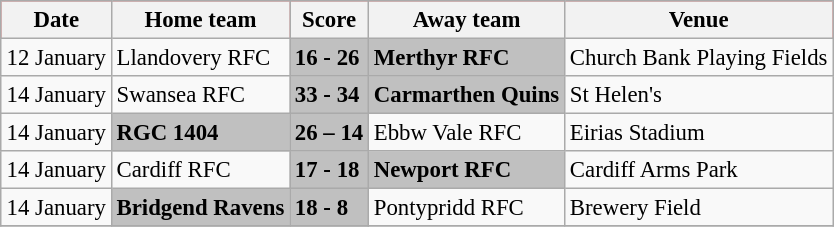<table class="wikitable" style="margin:0.5em auto; font-size:95%">
<tr bgcolor="#E00000">
<th>Date</th>
<th>Home team</th>
<th>Score</th>
<th>Away team</th>
<th>Venue</th>
</tr>
<tr>
<td>12 January</td>
<td>Llandovery RFC</td>
<td bgcolor="silver"><strong>16 - 26</strong></td>
<td bgcolor="silver"><strong>Merthyr RFC</strong></td>
<td>Church Bank Playing Fields</td>
</tr>
<tr>
<td>14 January</td>
<td>Swansea RFC</td>
<td bgcolor="silver"><strong>33 - 34</strong></td>
<td bgcolor="silver"><strong>Carmarthen Quins</strong></td>
<td>St Helen's</td>
</tr>
<tr>
<td>14 January</td>
<td bgcolor="silver"><strong>RGC 1404</strong></td>
<td bgcolor="silver"><strong>26 – 14</strong></td>
<td>Ebbw Vale RFC</td>
<td>Eirias Stadium</td>
</tr>
<tr>
<td>14 January</td>
<td>Cardiff RFC</td>
<td bgcolor="silver"><strong>17 - 18</strong></td>
<td bgcolor="silver"><strong>Newport RFC</strong></td>
<td>Cardiff Arms Park</td>
</tr>
<tr>
<td>14 January</td>
<td bgcolor="silver"><strong>Bridgend Ravens</strong></td>
<td bgcolor="silver"><strong>18 - 8</strong></td>
<td>Pontypridd RFC</td>
<td>Brewery Field</td>
</tr>
<tr>
</tr>
</table>
